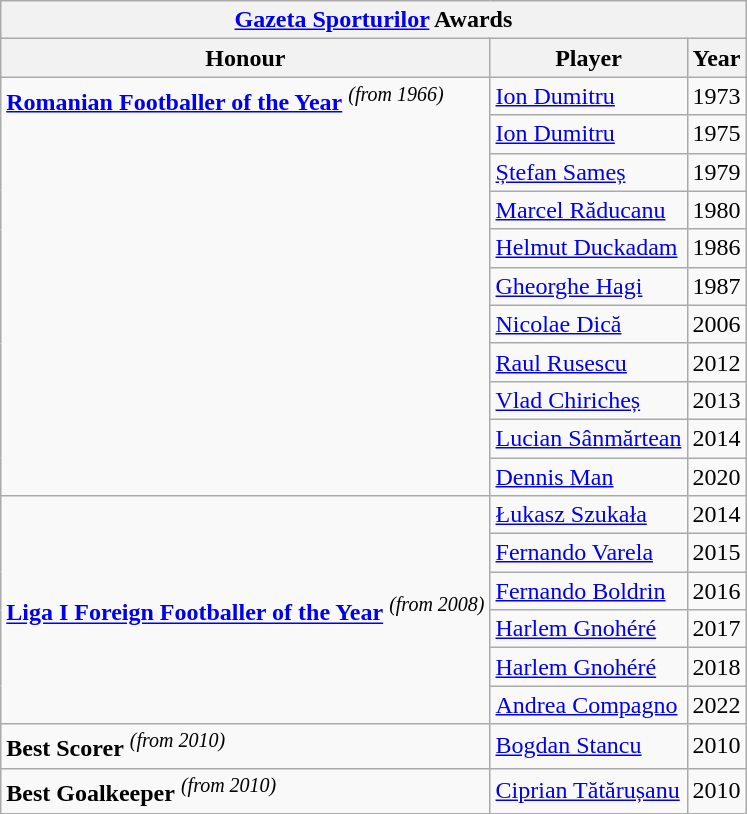<table class="wikitable" align=center>
<tr>
<th Colspan=3><a href='#'>Gazeta Sporturilor</a> Awards</th>
</tr>
<tr>
<th Align=Left>Honour</th>
<th Align=Left>Player</th>
<th Align=Left>Year</th>
</tr>
<tr>
<td rowspan="11" valign="top" align="left"><strong><a href='#'>Romanian Footballer of the Year</a></strong> <sup><em>(from 1966)</em></sup></td>
<td><a href='#'>Ion Dumitru</a></td>
<td class="wikitable" align=center>1973</td>
</tr>
<tr>
<td><a href='#'>Ion Dumitru</a></td>
<td class="wikitable" align=center>1975</td>
</tr>
<tr>
<td><a href='#'>Ștefan Sameș</a></td>
<td class="wikitable" align=center>1979</td>
</tr>
<tr>
<td><a href='#'>Marcel Răducanu</a></td>
<td class="wikitable" align=center>1980</td>
</tr>
<tr>
<td><a href='#'>Helmut Duckadam</a></td>
<td class="wikitable" align=center>1986</td>
</tr>
<tr>
<td><a href='#'>Gheorghe Hagi</a></td>
<td class="wikitable" align=center>1987</td>
</tr>
<tr>
<td><a href='#'>Nicolae Dică</a></td>
<td class="wikitable" align=center>2006</td>
</tr>
<tr>
<td><a href='#'>Raul Rusescu</a></td>
<td class="wikitable" align=center>2012</td>
</tr>
<tr>
<td><a href='#'>Vlad Chiricheș</a></td>
<td class="wikitable" align=center>2013</td>
</tr>
<tr>
<td><a href='#'>Lucian Sânmărtean</a></td>
<td class="wikitable" align=center>2014</td>
</tr>
<tr>
<td><a href='#'>Dennis Man</a></td>
<td>2020</td>
</tr>
<tr>
<td rowspan="6"><strong><a href='#'>Liga I Foreign Footballer of the Year</a></strong> <sup><em>(from 2008)</em></sup></td>
<td><a href='#'>Łukasz Szukała</a></td>
<td class="wikitable" align="center">2014</td>
</tr>
<tr>
<td><a href='#'>Fernando Varela</a></td>
<td>2015</td>
</tr>
<tr>
<td><a href='#'>Fernando Boldrin</a></td>
<td>2016</td>
</tr>
<tr>
<td><a href='#'>Harlem Gnohéré</a></td>
<td>2017</td>
</tr>
<tr>
<td><a href='#'>Harlem Gnohéré</a></td>
<td>2018</td>
</tr>
<tr>
<td><a href='#'>Andrea Compagno</a></td>
<td>2022</td>
</tr>
<tr>
<td><strong>Best Scorer</strong> <sup><em>(from 2010)</em></sup></td>
<td><a href='#'>Bogdan Stancu</a></td>
<td class="wikitable" align=center>2010</td>
</tr>
<tr>
<td><strong>Best Goalkeeper</strong> <sup><em>(from 2010)</em></sup></td>
<td><a href='#'>Ciprian Tătărușanu</a></td>
<td class="wikitable" align=center>2010</td>
</tr>
</table>
